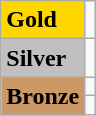<table class="wikitable">
<tr>
<td bgcolor="gold"><strong>Gold</strong></td>
<td></td>
</tr>
<tr>
<td bgcolor="silver"><strong>Silver</strong></td>
<td></td>
</tr>
<tr>
<td rowspan="2" bgcolor="#cc9966"><strong>Bronze</strong></td>
<td></td>
</tr>
<tr>
<td></td>
</tr>
</table>
